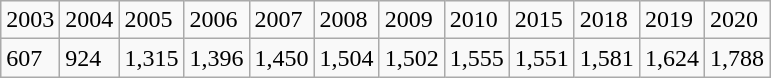<table class="wikitable">
<tr>
<td>2003</td>
<td>2004</td>
<td>2005</td>
<td>2006</td>
<td>2007</td>
<td>2008</td>
<td>2009</td>
<td>2010</td>
<td>2015</td>
<td>2018</td>
<td>2019</td>
<td>2020</td>
</tr>
<tr>
<td>607</td>
<td>924</td>
<td>1,315</td>
<td>1,396</td>
<td>1,450</td>
<td>1,504</td>
<td>1,502</td>
<td>1,555</td>
<td>1,551</td>
<td>1,581</td>
<td>1,624</td>
<td>1,788</td>
</tr>
</table>
